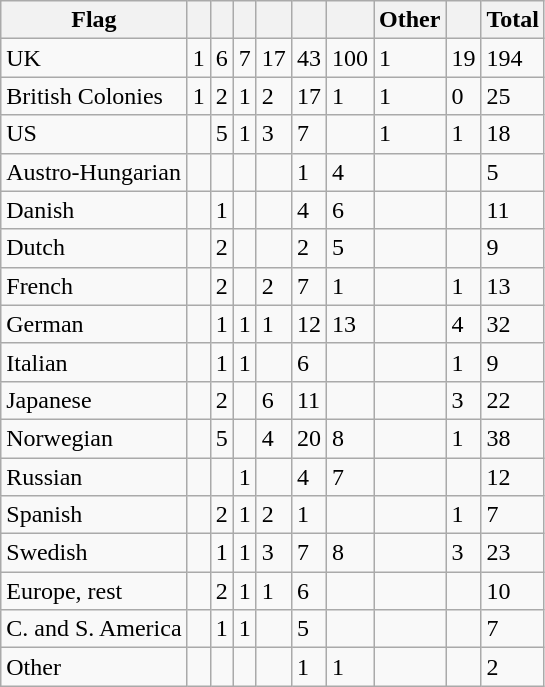<table class="wikitable sortable">
<tr>
<th>Flag</th>
<th></th>
<th></th>
<th></th>
<th></th>
<th></th>
<th></th>
<th>Other</th>
<th></th>
<th>Total</th>
</tr>
<tr>
<td>UK</td>
<td>1</td>
<td>6</td>
<td>7</td>
<td>17</td>
<td>43</td>
<td>100</td>
<td>1</td>
<td>19</td>
<td>194</td>
</tr>
<tr>
<td>British Colonies</td>
<td>1</td>
<td>2</td>
<td>1</td>
<td>2</td>
<td>17</td>
<td>1</td>
<td>1</td>
<td>0</td>
<td>25</td>
</tr>
<tr>
<td>US</td>
<td></td>
<td>5</td>
<td>1</td>
<td>3</td>
<td>7</td>
<td></td>
<td>1</td>
<td>1</td>
<td>18</td>
</tr>
<tr>
<td>Austro-Hungarian</td>
<td></td>
<td></td>
<td></td>
<td></td>
<td>1</td>
<td>4</td>
<td></td>
<td></td>
<td>5</td>
</tr>
<tr>
<td>Danish</td>
<td></td>
<td>1</td>
<td></td>
<td></td>
<td>4</td>
<td>6</td>
<td></td>
<td></td>
<td>11</td>
</tr>
<tr>
<td>Dutch</td>
<td></td>
<td>2</td>
<td></td>
<td></td>
<td>2</td>
<td>5</td>
<td></td>
<td></td>
<td>9</td>
</tr>
<tr>
<td>French</td>
<td></td>
<td>2</td>
<td></td>
<td>2</td>
<td>7</td>
<td>1</td>
<td></td>
<td>1</td>
<td>13</td>
</tr>
<tr>
<td>German</td>
<td></td>
<td>1</td>
<td>1</td>
<td>1</td>
<td>12</td>
<td>13</td>
<td></td>
<td>4</td>
<td>32</td>
</tr>
<tr>
<td>Italian</td>
<td></td>
<td>1</td>
<td>1</td>
<td></td>
<td>6</td>
<td></td>
<td></td>
<td>1</td>
<td>9</td>
</tr>
<tr>
<td>Japanese</td>
<td></td>
<td>2</td>
<td></td>
<td>6</td>
<td>11</td>
<td></td>
<td></td>
<td>3</td>
<td>22</td>
</tr>
<tr>
<td>Norwegian</td>
<td></td>
<td>5</td>
<td></td>
<td>4</td>
<td>20</td>
<td>8</td>
<td></td>
<td>1</td>
<td>38</td>
</tr>
<tr>
<td>Russian</td>
<td></td>
<td></td>
<td>1</td>
<td></td>
<td>4</td>
<td>7</td>
<td></td>
<td></td>
<td>12</td>
</tr>
<tr>
<td>Spanish</td>
<td></td>
<td>2</td>
<td>1</td>
<td>2</td>
<td>1</td>
<td></td>
<td></td>
<td>1</td>
<td>7</td>
</tr>
<tr>
<td>Swedish</td>
<td></td>
<td>1</td>
<td>1</td>
<td>3</td>
<td>7</td>
<td>8</td>
<td></td>
<td>3</td>
<td>23</td>
</tr>
<tr>
<td>Europe, rest</td>
<td></td>
<td>2</td>
<td>1</td>
<td>1</td>
<td>6</td>
<td></td>
<td></td>
<td></td>
<td>10</td>
</tr>
<tr>
<td>C. and S. America</td>
<td></td>
<td>1</td>
<td>1</td>
<td></td>
<td>5</td>
<td></td>
<td></td>
<td></td>
<td>7</td>
</tr>
<tr>
<td>Other</td>
<td></td>
<td></td>
<td></td>
<td></td>
<td>1</td>
<td>1</td>
<td></td>
<td></td>
<td>2</td>
</tr>
</table>
